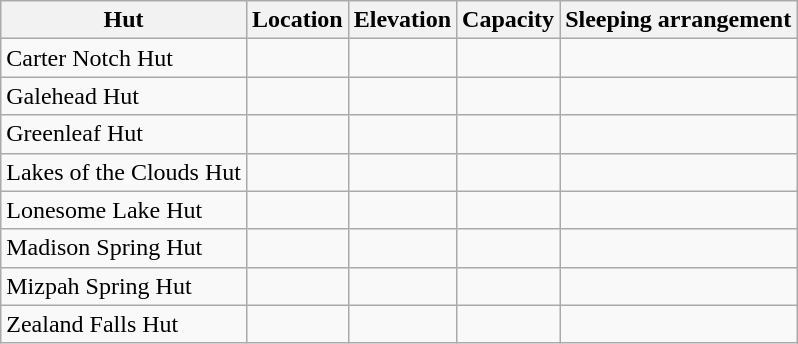<table class="wikitable">
<tr>
<th>Hut</th>
<th>Location</th>
<th>Elevation</th>
<th>Capacity</th>
<th>Sleeping arrangement</th>
</tr>
<tr>
<td>Carter Notch Hut</td>
<td></td>
<td></td>
<td></td>
<td></td>
</tr>
<tr>
<td>Galehead Hut</td>
<td></td>
<td></td>
<td></td>
<td></td>
</tr>
<tr>
<td>Greenleaf Hut</td>
<td></td>
<td></td>
<td></td>
<td></td>
</tr>
<tr>
<td>Lakes of the Clouds Hut</td>
<td></td>
<td></td>
<td></td>
<td></td>
</tr>
<tr>
<td>Lonesome Lake Hut</td>
<td></td>
<td></td>
<td></td>
<td></td>
</tr>
<tr>
<td>Madison Spring Hut</td>
<td></td>
<td></td>
<td></td>
<td></td>
</tr>
<tr>
<td>Mizpah Spring Hut</td>
<td></td>
<td></td>
<td></td>
<td></td>
</tr>
<tr>
<td>Zealand Falls Hut</td>
<td></td>
<td></td>
<td></td>
<td></td>
</tr>
</table>
